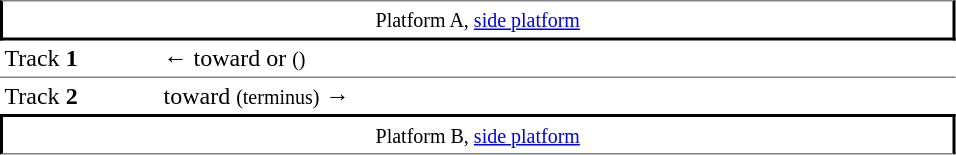<table cellpadding="3" cellspacing="0" border="0">
<tr>
<td colspan="2" style="border-top:solid 1px gray;border-right:solid 2px black;border-left:solid 2px black;border-bottom:solid 2px black;text-align:center;"><small>Platform A, <a href='#'>side platform</a></small> </td>
</tr>
<tr>
<td width="100" style="border-bottom:solid 1px gray;">Track <strong>1</strong></td>
<td width="525" style="border-bottom:solid 1px gray;">←  toward  or  <small>()</small></td>
</tr>
<tr>
<td>Track <strong>2</strong></td>
<td>  toward  <small>(terminus)</small> →</td>
</tr>
<tr>
<td colspan="2" style="border-bottom:solid 1px gray;border-top:solid 2px black;border-right:solid 2px black;border-left:solid 2px black;text-align:center;"><small>Platform B, <a href='#'>side platform</a></small> </td>
</tr>
</table>
